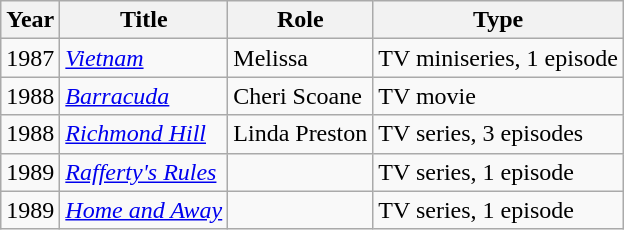<table class="wikitable">
<tr>
<th>Year</th>
<th>Title</th>
<th>Role</th>
<th>Type</th>
</tr>
<tr>
<td>1987</td>
<td><em><a href='#'>Vietnam</a></em></td>
<td>Melissa</td>
<td>TV miniseries, 1 episode</td>
</tr>
<tr>
<td>1988</td>
<td><em><a href='#'>Barracuda</a></em></td>
<td>Cheri Scoane</td>
<td>TV movie</td>
</tr>
<tr>
<td>1988</td>
<td><em><a href='#'>Richmond Hill</a></em></td>
<td>Linda Preston</td>
<td>TV series, 3 episodes</td>
</tr>
<tr>
<td>1989</td>
<td><em><a href='#'>Rafferty's Rules</a></em></td>
<td></td>
<td>TV series, 1 episode</td>
</tr>
<tr>
<td>1989</td>
<td><em><a href='#'>Home and Away</a></em></td>
<td></td>
<td>TV series, 1 episode</td>
</tr>
</table>
